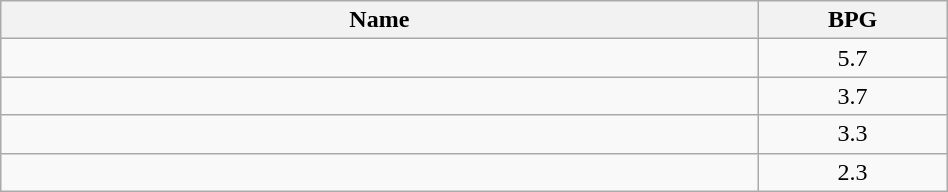<table class=wikitable width="50%">
<tr>
<th width="80%">Name</th>
<th width="20%">BPG</th>
</tr>
<tr>
<td></td>
<td align=center>5.7</td>
</tr>
<tr>
<td></td>
<td align=center>3.7</td>
</tr>
<tr>
<td></td>
<td align=center>3.3</td>
</tr>
<tr>
<td></td>
<td align=center>2.3</td>
</tr>
</table>
